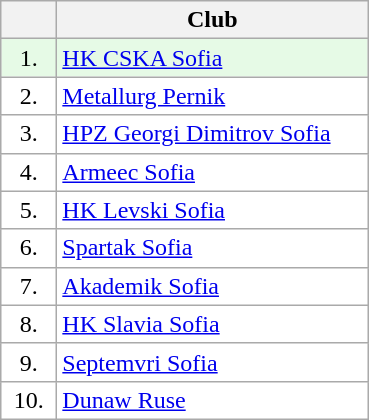<table class="wikitable">
<tr>
<th width="30"></th>
<th width="200">Club</th>
</tr>
<tr bgcolor="#e6fae6" align="center">
<td>1.</td>
<td align="left"><a href='#'>HK CSKA Sofia</a></td>
</tr>
<tr bgcolor="#FFFFFF" align="center">
<td>2.</td>
<td align="left"><a href='#'>Metallurg Pernik</a></td>
</tr>
<tr bgcolor="#FFFFFF" align="center">
<td>3.</td>
<td align="left"><a href='#'>HPZ Georgi Dimitrov Sofia</a></td>
</tr>
<tr bgcolor="#FFFFFF" align="center">
<td>4.</td>
<td align="left"><a href='#'>Armeec Sofia</a></td>
</tr>
<tr bgcolor="#FFFFFF" align="center">
<td>5.</td>
<td align="left"><a href='#'>HK Levski Sofia</a></td>
</tr>
<tr bgcolor="#FFFFFF" align="center">
<td>6.</td>
<td align="left"><a href='#'>Spartak Sofia</a></td>
</tr>
<tr bgcolor="#FFFFFF" align="center">
<td>7.</td>
<td align="left"><a href='#'>Akademik Sofia</a></td>
</tr>
<tr bgcolor="#FFFFFF" align="center">
<td>8.</td>
<td align="left"><a href='#'>HK Slavia Sofia</a></td>
</tr>
<tr bgcolor="#FFFFFF" align="center">
<td>9.</td>
<td align="left"><a href='#'>Septemvri Sofia</a></td>
</tr>
<tr bgcolor="#FFFFFF" align="center">
<td>10.</td>
<td align="left"><a href='#'>Dunaw Ruse</a></td>
</tr>
</table>
